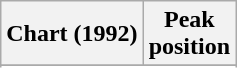<table class="wikitable sortable">
<tr>
<th>Chart (1992)</th>
<th>Peak<br>position</th>
</tr>
<tr>
</tr>
<tr>
</tr>
</table>
